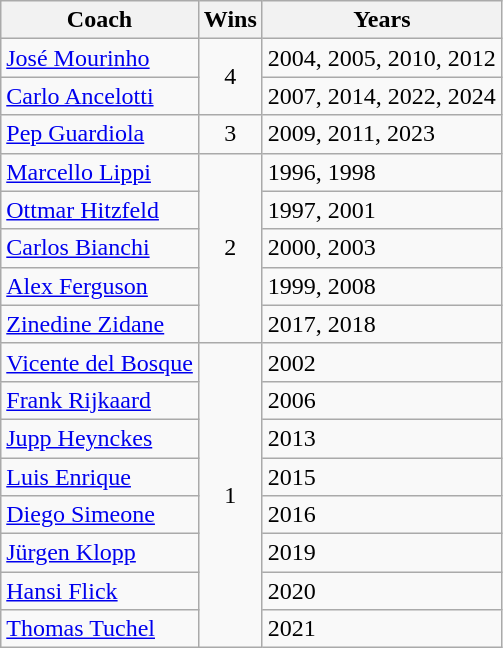<table class="wikitable sortable">
<tr>
<th>Coach</th>
<th>Wins</th>
<th>Years</th>
</tr>
<tr>
<td> <a href='#'>José Mourinho</a></td>
<td rowspan="2" align="center">4</td>
<td>2004, 2005, 2010, 2012</td>
</tr>
<tr>
<td> <a href='#'>Carlo Ancelotti</a></td>
<td>2007, 2014, 2022, 2024</td>
</tr>
<tr>
<td> <a href='#'>Pep Guardiola</a></td>
<td align="center">3</td>
<td>2009, 2011, 2023</td>
</tr>
<tr>
<td> <a href='#'>Marcello Lippi</a></td>
<td rowspan="5" align="center">2</td>
<td>1996, 1998</td>
</tr>
<tr>
<td> <a href='#'>Ottmar Hitzfeld</a></td>
<td>1997, 2001</td>
</tr>
<tr>
<td> <a href='#'>Carlos Bianchi</a></td>
<td>2000, 2003</td>
</tr>
<tr>
<td> <a href='#'>Alex Ferguson</a></td>
<td>1999, 2008</td>
</tr>
<tr>
<td> <a href='#'>Zinedine Zidane</a></td>
<td>2017, 2018</td>
</tr>
<tr>
<td> <a href='#'>Vicente del Bosque</a></td>
<td rowspan="8" align="center">1</td>
<td>2002</td>
</tr>
<tr>
<td> <a href='#'>Frank Rijkaard</a></td>
<td>2006</td>
</tr>
<tr>
<td> <a href='#'>Jupp Heynckes</a></td>
<td>2013</td>
</tr>
<tr>
<td> <a href='#'>Luis Enrique</a></td>
<td>2015</td>
</tr>
<tr>
<td> <a href='#'>Diego Simeone</a></td>
<td>2016</td>
</tr>
<tr>
<td> <a href='#'>Jürgen Klopp</a></td>
<td>2019</td>
</tr>
<tr>
<td> <a href='#'>Hansi Flick</a></td>
<td>2020</td>
</tr>
<tr>
<td> <a href='#'>Thomas Tuchel</a></td>
<td>2021</td>
</tr>
</table>
